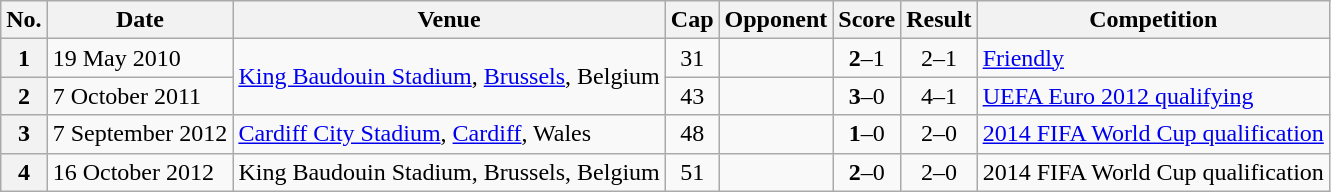<table class="wikitable sortable plainrowheaders">
<tr>
<th scope=col>No.</th>
<th scope=col>Date</th>
<th scope=col>Venue</th>
<th scope=col>Cap</th>
<th scope=col>Opponent</th>
<th scope=col>Score</th>
<th scope=col>Result</th>
<th scope=col>Competition</th>
</tr>
<tr>
<th scope=row>1</th>
<td>19 May 2010</td>
<td rowspan=2><a href='#'>King Baudouin Stadium</a>, <a href='#'>Brussels</a>, Belgium</td>
<td align=center>31</td>
<td></td>
<td align=center><strong>2</strong>–1</td>
<td align=center>2–1</td>
<td><a href='#'>Friendly</a></td>
</tr>
<tr>
<th scope=row>2</th>
<td>7 October 2011</td>
<td align=center>43</td>
<td></td>
<td align=center><strong>3</strong>–0</td>
<td align=center>4–1</td>
<td><a href='#'>UEFA Euro 2012 qualifying</a></td>
</tr>
<tr>
<th scope=row>3</th>
<td>7 September 2012</td>
<td><a href='#'>Cardiff City Stadium</a>, <a href='#'>Cardiff</a>, Wales</td>
<td align=center>48</td>
<td></td>
<td align=center><strong>1</strong>–0</td>
<td align=center>2–0</td>
<td><a href='#'>2014 FIFA World Cup qualification</a></td>
</tr>
<tr>
<th scope=row>4</th>
<td>16 October 2012</td>
<td>King Baudouin Stadium, Brussels, Belgium</td>
<td align=center>51</td>
<td></td>
<td align=center><strong>2</strong>–0</td>
<td align=center>2–0</td>
<td>2014 FIFA World Cup qualification</td>
</tr>
</table>
